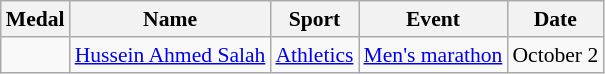<table class="wikitable sortable" style="font-size:90%">
<tr>
<th>Medal</th>
<th>Name</th>
<th>Sport</th>
<th>Event</th>
<th>Date</th>
</tr>
<tr>
<td></td>
<td><a href='#'>Hussein Ahmed Salah</a></td>
<td><a href='#'>Athletics</a></td>
<td><a href='#'>Men's marathon</a></td>
<td>October 2</td>
</tr>
</table>
